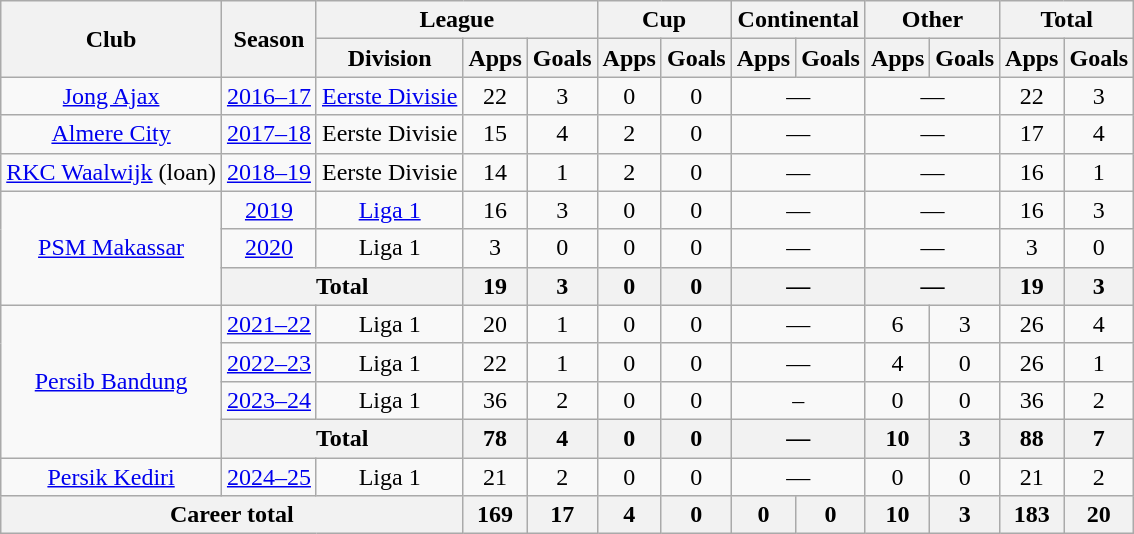<table class="wikitable" style="text-align: center;">
<tr>
<th rowspan="2">Club</th>
<th rowspan="2">Season</th>
<th colspan="3">League</th>
<th colspan="2">Cup</th>
<th colspan="2">Continental</th>
<th colspan="2">Other</th>
<th colspan="2">Total</th>
</tr>
<tr>
<th>Division</th>
<th>Apps</th>
<th>Goals</th>
<th>Apps</th>
<th>Goals</th>
<th>Apps</th>
<th>Goals</th>
<th>Apps</th>
<th>Goals</th>
<th>Apps</th>
<th>Goals</th>
</tr>
<tr>
<td rowspan="1"><a href='#'>Jong Ajax</a></td>
<td><a href='#'>2016–17</a></td>
<td rowspan="1"><a href='#'>Eerste Divisie</a></td>
<td>22</td>
<td>3</td>
<td>0</td>
<td>0</td>
<td colspan="2">—</td>
<td colspan="2">—</td>
<td>22</td>
<td>3</td>
</tr>
<tr>
<td rowspan="1"><a href='#'>Almere City</a></td>
<td><a href='#'>2017–18</a></td>
<td rowspan="1">Eerste Divisie</td>
<td>15</td>
<td>4</td>
<td>2</td>
<td>0</td>
<td colspan="2">—</td>
<td colspan="2">—</td>
<td>17</td>
<td>4</td>
</tr>
<tr>
<td rowspan="1"><a href='#'>RKC Waalwijk</a> (loan)</td>
<td><a href='#'>2018–19</a></td>
<td rowspan="1">Eerste Divisie</td>
<td>14</td>
<td>1</td>
<td>2</td>
<td>0</td>
<td colspan="2">—</td>
<td colspan="2">—</td>
<td>16</td>
<td>1</td>
</tr>
<tr>
<td rowspan="3"><a href='#'>PSM Makassar</a></td>
<td><a href='#'>2019</a></td>
<td rowspan="1"><a href='#'>Liga 1</a></td>
<td>16</td>
<td>3</td>
<td>0</td>
<td>0</td>
<td colspan="2">—</td>
<td colspan="2">—</td>
<td>16</td>
<td>3</td>
</tr>
<tr>
<td><a href='#'>2020</a></td>
<td rowspan="1">Liga 1</td>
<td>3</td>
<td>0</td>
<td>0</td>
<td>0</td>
<td colspan="2">—</td>
<td colspan="2">—</td>
<td>3</td>
<td>0</td>
</tr>
<tr>
<th colspan="2">Total</th>
<th>19</th>
<th>3</th>
<th>0</th>
<th>0</th>
<th colspan="2">—</th>
<th colspan="2">—</th>
<th>19</th>
<th>3</th>
</tr>
<tr>
<td rowspan="4" valign="center"><a href='#'>Persib Bandung</a></td>
<td><a href='#'>2021–22</a></td>
<td rowspan="1">Liga 1</td>
<td>20</td>
<td>1</td>
<td>0</td>
<td>0</td>
<td colspan="2">—</td>
<td>6</td>
<td>3</td>
<td>26</td>
<td>4</td>
</tr>
<tr>
<td><a href='#'>2022–23</a></td>
<td rowspan="1" valign="center">Liga 1</td>
<td>22</td>
<td>1</td>
<td>0</td>
<td>0</td>
<td colspan=2>—</td>
<td>4</td>
<td>0</td>
<td>26</td>
<td>1</td>
</tr>
<tr>
<td><a href='#'>2023–24</a></td>
<td rowspan="1">Liga 1</td>
<td>36</td>
<td>2</td>
<td>0</td>
<td>0</td>
<td colspan="2">–</td>
<td>0</td>
<td>0</td>
<td>36</td>
<td>2</td>
</tr>
<tr>
<th colspan="2">Total</th>
<th>78</th>
<th>4</th>
<th>0</th>
<th>0</th>
<th colspan="2">—</th>
<th>10</th>
<th>3</th>
<th>88</th>
<th>7</th>
</tr>
<tr>
<td rowspan="1" valign="center"><a href='#'>Persik Kediri</a></td>
<td><a href='#'>2024–25</a></td>
<td rowspan="1">Liga 1</td>
<td>21</td>
<td>2</td>
<td>0</td>
<td>0</td>
<td colspan="2">—</td>
<td>0</td>
<td>0</td>
<td>21</td>
<td>2</td>
</tr>
<tr>
<th colspan="3">Career total</th>
<th>169</th>
<th>17</th>
<th>4</th>
<th>0</th>
<th>0</th>
<th>0</th>
<th>10</th>
<th>3</th>
<th>183</th>
<th>20</th>
</tr>
</table>
